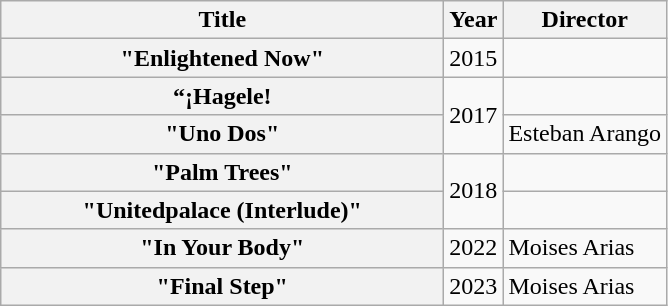<table class="wikitable plainrowheaders" border="1">
<tr>
<th scope="col" style="width:18em;">Title</th>
<th scope="col">Year</th>
<th scope="col">Director</th>
</tr>
<tr>
<th scope="row">"Enlightened Now"</th>
<td>2015</td>
<td></td>
</tr>
<tr>
<th scope="row">“¡Hagele!</th>
<td rowspan="2">2017</td>
<td></td>
</tr>
<tr>
<th scope="row">"Uno Dos"</th>
<td>Esteban Arango</td>
</tr>
<tr>
<th scope="row">"Palm Trees"</th>
<td rowspan="2">2018</td>
<td></td>
</tr>
<tr>
<th scope="row">"Unitedpalace (Interlude)"</th>
<td></td>
</tr>
<tr>
<th scope="row">"In Your Body"</th>
<td>2022</td>
<td>Moises Arias</td>
</tr>
<tr>
<th scope="row">"Final Step"</th>
<td>2023</td>
<td>Moises Arias</td>
</tr>
</table>
